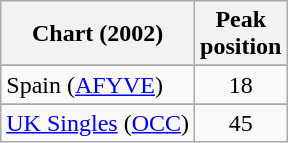<table class="wikitable sortable">
<tr>
<th>Chart (2002)</th>
<th>Peak <br>position</th>
</tr>
<tr>
</tr>
<tr>
</tr>
<tr>
</tr>
<tr>
<td>Spain (<a href='#'>AFYVE</a>)</td>
<td align="center">18</td>
</tr>
<tr>
</tr>
<tr>
<td><a href='#'>UK Singles</a> (<a href='#'>OCC</a>)</td>
<td align="center">45</td>
</tr>
</table>
